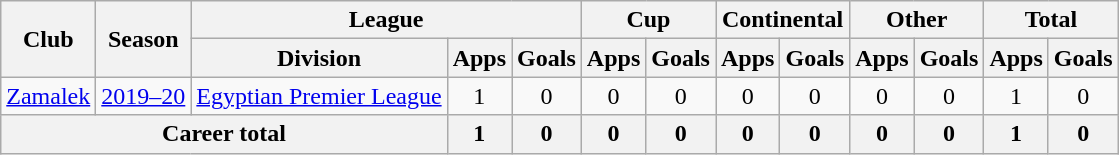<table class="wikitable" style="text-align: center">
<tr>
<th rowspan="2">Club</th>
<th rowspan="2">Season</th>
<th colspan="3">League</th>
<th colspan="2">Cup</th>
<th colspan="2">Continental</th>
<th colspan="2">Other</th>
<th colspan="2">Total</th>
</tr>
<tr>
<th>Division</th>
<th>Apps</th>
<th>Goals</th>
<th>Apps</th>
<th>Goals</th>
<th>Apps</th>
<th>Goals</th>
<th>Apps</th>
<th>Goals</th>
<th>Apps</th>
<th>Goals</th>
</tr>
<tr>
<td><a href='#'>Zamalek</a></td>
<td><a href='#'>2019–20</a></td>
<td><a href='#'>Egyptian Premier League</a></td>
<td>1</td>
<td>0</td>
<td>0</td>
<td>0</td>
<td>0</td>
<td>0</td>
<td>0</td>
<td>0</td>
<td>1</td>
<td>0</td>
</tr>
<tr>
<th colspan=3>Career total</th>
<th>1</th>
<th>0</th>
<th>0</th>
<th>0</th>
<th>0</th>
<th>0</th>
<th>0</th>
<th>0</th>
<th>1</th>
<th>0</th>
</tr>
</table>
